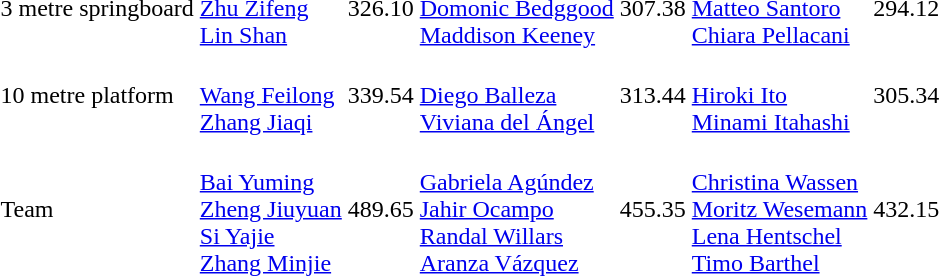<table>
<tr>
<td>3 metre springboard<br></td>
<td><br><a href='#'>Zhu Zifeng</a><br><a href='#'>Lin Shan</a></td>
<td>326.10</td>
<td><br><a href='#'>Domonic Bedggood</a><br><a href='#'>Maddison Keeney</a></td>
<td>307.38</td>
<td><br><a href='#'>Matteo Santoro</a><br><a href='#'>Chiara Pellacani</a></td>
<td>294.12</td>
</tr>
<tr>
<td>10 metre platform<br></td>
<td><br><a href='#'>Wang Feilong</a><br><a href='#'>Zhang Jiaqi</a></td>
<td>339.54</td>
<td><br><a href='#'>Diego Balleza</a><br><a href='#'>Viviana del Ángel</a></td>
<td>313.44</td>
<td><br><a href='#'>Hiroki Ito</a><br><a href='#'>Minami Itahashi</a></td>
<td>305.34</td>
</tr>
<tr>
<td>Team<br></td>
<td><br><a href='#'>Bai Yuming</a><br><a href='#'>Zheng Jiuyuan</a><br><a href='#'>Si Yajie</a><br><a href='#'>Zhang Minjie</a></td>
<td>489.65</td>
<td><br><a href='#'>Gabriela Agúndez</a><br><a href='#'>Jahir Ocampo</a><br><a href='#'>Randal Willars</a><br><a href='#'>Aranza Vázquez</a></td>
<td>455.35</td>
<td><br><a href='#'>Christina Wassen</a><br><a href='#'>Moritz Wesemann</a><br><a href='#'>Lena Hentschel</a><br><a href='#'>Timo Barthel</a></td>
<td>432.15</td>
</tr>
</table>
